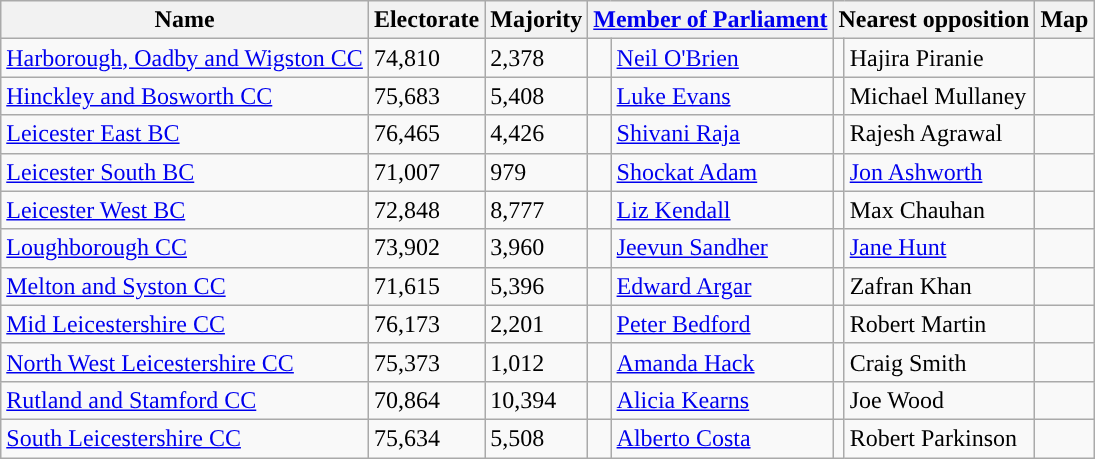<table class="wikitable sortable">
<tr>
<th rowspan=1>Name</th>
<th rowspan=1>Electorate</th>
<th rowspan=1>Majority</th>
<th colspan=2 class=unsortable><a href='#'>Member of Parliament</a></th>
<th colspan=2 class=unsortable>Nearest opposition</th>
<th rowspan=1 class=unsortable>Map</th>
</tr>
<tr>
<td><a href='#'>Harborough, Oadby and Wigston CC</a></td>
<td>74,810</td>
<td>2,378</td>
<td style="color:inherit;background:"></td>
<td><a href='#'>Neil O'Brien</a></td>
<td style="color:inherit;background:"></td>
<td>Hajira Piranie</td>
<td></td>
</tr>
<tr>
<td><a href='#'>Hinckley and Bosworth CC</a></td>
<td>75,683</td>
<td>5,408</td>
<td style="color:inherit;background:"></td>
<td><a href='#'>Luke Evans</a></td>
<td style="color:inherit;background:"></td>
<td>Michael Mullaney</td>
<td></td>
</tr>
<tr>
<td><a href='#'>Leicester East BC</a></td>
<td>76,465</td>
<td>4,426</td>
<td style="color:inherit;background:"></td>
<td><a href='#'>Shivani Raja</a></td>
<td style="color:inherit;background:"></td>
<td>Rajesh Agrawal</td>
<td></td>
</tr>
<tr>
<td><a href='#'>Leicester South BC</a></td>
<td>71,007</td>
<td>979</td>
<td style="color:inherit;background:"></td>
<td><a href='#'>Shockat Adam</a></td>
<td style="color:inherit;background:"></td>
<td><a href='#'>Jon Ashworth</a></td>
<td></td>
</tr>
<tr>
<td><a href='#'>Leicester West BC</a></td>
<td>72,848</td>
<td>8,777</td>
<td style="color:inherit;background:"></td>
<td><a href='#'>Liz Kendall</a></td>
<td style="color:inherit;background:"></td>
<td>Max Chauhan</td>
<td></td>
</tr>
<tr>
<td><a href='#'>Loughborough CC</a></td>
<td>73,902</td>
<td>3,960</td>
<td style="color:inherit;background:"></td>
<td><a href='#'>Jeevun Sandher</a></td>
<td style="color:inherit;background:"></td>
<td><a href='#'>Jane Hunt</a></td>
<td></td>
</tr>
<tr>
<td><a href='#'>Melton and Syston CC</a></td>
<td>71,615</td>
<td>5,396</td>
<td style="color:inherit;background:"></td>
<td><a href='#'>Edward Argar</a></td>
<td style="color:inherit;background:"></td>
<td>Zafran Khan</td>
<td></td>
</tr>
<tr>
<td><a href='#'>Mid Leicestershire CC</a></td>
<td>76,173</td>
<td>2,201</td>
<td style="color:inherit;background:"></td>
<td><a href='#'>Peter Bedford</a></td>
<td style="color:inherit;background:"></td>
<td>Robert Martin</td>
<td></td>
</tr>
<tr>
<td><a href='#'>North West Leicestershire CC</a></td>
<td>75,373</td>
<td>1,012</td>
<td style="color:inherit;background:"></td>
<td><a href='#'>Amanda Hack</a></td>
<td style="color:inherit;background:"></td>
<td>Craig Smith</td>
<td></td>
</tr>
<tr>
<td><a href='#'>Rutland and Stamford CC</a></td>
<td>70,864</td>
<td>10,394</td>
<td style="color:inherit;background:"></td>
<td><a href='#'>Alicia Kearns</a></td>
<td style="color:inherit;background:"></td>
<td>Joe Wood</td>
<td></td>
</tr>
<tr>
<td><a href='#'>South Leicestershire CC</a></td>
<td>75,634</td>
<td>5,508</td>
<td> </td>
<td><a href='#'>Alberto Costa</a></td>
<td style="color:inherit;background:"></td>
<td>Robert Parkinson</td>
<td></td>
</tr>
</table>
